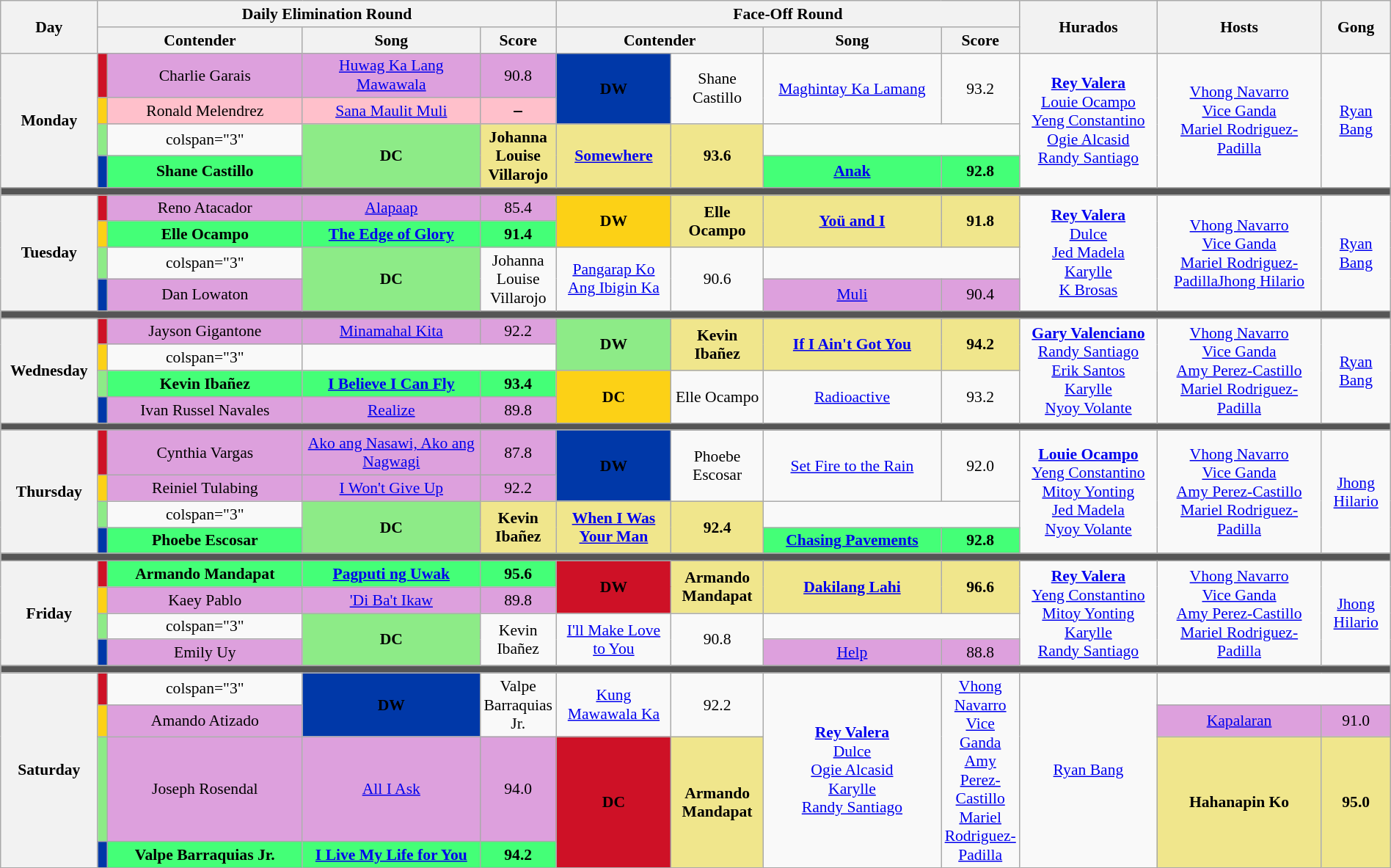<table class="wikitable mw-collapsible mw-collapsed" style="text-align:center; font-size:90%; width:100%;">
<tr>
<th rowspan="2" width="07%">Day</th>
<th colspan="4">Daily Elimination Round</th>
<th colspan="4">Face-Off Round</th>
<th rowspan="2" width="10%">Hurados</th>
<th rowspan="2" width="12%">Hosts</th>
<th rowspan="2" width="05%">Gong</th>
</tr>
<tr>
<th width="15%"  colspan=2>Contender</th>
<th width="13%">Song</th>
<th width="05%">Score</th>
<th width="15%"  colspan=2>Contender</th>
<th width="13%">Song</th>
<th width="05%">Score</th>
</tr>
<tr>
<th rowspan="4">Monday<br><small></small></th>
<th style="background-color:#CE1126;"></th>
<td style="background:Plum;">Charlie Garais</td>
<td style="background:Plum;"><a href='#'>Huwag Ka Lang Mawawala</a></td>
<td style="background:Plum;">90.8</td>
<th rowspan="2" style="background-color:#0038A8;">DW</th>
<td rowspan="2">Shane Castillo</td>
<td rowspan="2"><a href='#'>Maghintay Ka Lamang</a></td>
<td rowspan="2">93.2</td>
<td rowspan="4"><strong><a href='#'>Rey Valera</a></strong><br><a href='#'>Louie Ocampo</a><br><a href='#'>Yeng Constantino</a><br><a href='#'>Ogie Alcasid</a><br><a href='#'>Randy Santiago</a></td>
<td rowspan="4"><a href='#'>Vhong Navarro</a><br><a href='#'>Vice Ganda</a><br><a href='#'>Mariel Rodriguez-Padilla</a></td>
<td rowspan="4"><a href='#'>Ryan Bang</a></td>
</tr>
<tr>
<th style="background-color:#FCD116;"></th>
<td style="background:pink;">Ronald Melendrez</td>
<td style="background:pink;"><a href='#'>Sana Maulit Muli</a></td>
<td style="background:pink;">‒</td>
</tr>
<tr>
<th style="background-color:#8deb87;"></th>
<td>colspan="3" </td>
<th rowspan="2" style="background-color:#8deb87;">DC</th>
<td rowspan="2" style="background:Khaki;"><strong>Johanna Louise Villarojo</strong></td>
<td rowspan="2" style="background:Khaki;"><strong><a href='#'>Somewhere</a></strong></td>
<td rowspan="2" style="background:Khaki;"><strong>93.6</strong></td>
</tr>
<tr>
<th style="background-color:#0038A8;"></th>
<td style="background:#44ff77;"><strong>Shane Castillo</strong></td>
<td style="background:#44ff77;"><strong><a href='#'>Anak</a></strong></td>
<td style="background:#44ff77;"><strong>92.8</strong></td>
</tr>
<tr>
<th colspan="12" style="background:#555;"></th>
</tr>
<tr>
<th rowspan="4">Tuesday<br><small></small></th>
<th style="background-color:#CE1126;"></th>
<td style="background:Plum;">Reno Atacador</td>
<td style="background:Plum;"><a href='#'>Alapaap</a></td>
<td style="background:Plum;">85.4</td>
<th rowspan="2" style="background-color:#FCD116;">DW</th>
<td rowspan="2" style="background:Khaki;"><strong>Elle Ocampo</strong></td>
<td rowspan="2" style="background:Khaki;"><strong><a href='#'>Yoü and I</a></strong></td>
<td rowspan="2" style="background:Khaki;"><strong>91.8</strong></td>
<td rowspan="4"><strong><a href='#'>Rey Valera</a></strong><br><a href='#'>Dulce</a><br><a href='#'>Jed Madela</a><br><a href='#'>Karylle</a><br><a href='#'>K Brosas</a></td>
<td rowspan="4"><a href='#'>Vhong Navarro</a><br><a href='#'>Vice Ganda</a><br><a href='#'>Mariel Rodriguez-Padilla</a><a href='#'>Jhong Hilario</a></td>
<td rowspan="4"><a href='#'>Ryan Bang</a></td>
</tr>
<tr>
<th style="background-color:#FCD116;"></th>
<td style="background:#44ff77;"><strong>Elle Ocampo</strong></td>
<td style="background:#44ff77;"><strong><a href='#'>The Edge of Glory</a></strong></td>
<td style="background:#44ff77;"><strong>91.4</strong></td>
</tr>
<tr>
<th style="background-color:#8deb87;"></th>
<td>colspan="3" </td>
<th rowspan="2" style="background-color:#8deb87;">DC</th>
<td rowspan="2">Johanna Louise Villarojo</td>
<td rowspan="2"><a href='#'>Pangarap Ko Ang Ibigin Ka</a></td>
<td rowspan="2">90.6</td>
</tr>
<tr>
<th style="background-color:#0038A8;"></th>
<td style="background:Plum;">Dan Lowaton</td>
<td style="background:Plum;"><a href='#'>Muli</a></td>
<td style="background:Plum;">90.4</td>
</tr>
<tr>
<th colspan="12" style="background:#555;"></th>
</tr>
<tr>
<th rowspan="4">Wednesday<br><small></small></th>
<th style="background-color:#CE1126;"></th>
<td style="background:Plum;">Jayson Gigantone</td>
<td style="background:Plum;"><a href='#'>Minamahal Kita</a></td>
<td style="background:Plum;">92.2</td>
<th rowspan="2" style="background-color:#8deb87;">DW</th>
<td rowspan="2" style="background:Khaki;"><strong>Kevin Ibañez</strong></td>
<td rowspan="2" style="background:Khaki;"><strong><a href='#'>If I Ain't Got You</a></strong></td>
<td rowspan="2" style="background:Khaki;"><strong>94.2</strong></td>
<td rowspan="4"><strong><a href='#'>Gary Valenciano</a></strong><br><a href='#'>Randy Santiago</a><br><a href='#'>Erik Santos</a><br><a href='#'>Karylle</a><br><a href='#'>Nyoy Volante</a></td>
<td rowspan="4"><a href='#'>Vhong Navarro</a><br><a href='#'>Vice Ganda</a><br><a href='#'>Amy Perez-Castillo</a><br><a href='#'>Mariel Rodriguez-Padilla</a></td>
<td rowspan="4"><a href='#'>Ryan Bang</a></td>
</tr>
<tr>
<th style="background-color:#FCD116;"></th>
<td>colspan="3" </td>
</tr>
<tr>
<th style="background-color:#8deb87;"></th>
<td style="background:#44ff77;"><strong>Kevin Ibañez</strong></td>
<td style="background:#44ff77;"><strong><a href='#'>I Believe I Can Fly</a></strong></td>
<td style="background:#44ff77;"><strong>93.4</strong></td>
<th rowspan="2" style="background-color:#FCD116;">DC</th>
<td rowspan="2">Elle Ocampo</td>
<td rowspan="2"><a href='#'>Radioactive</a></td>
<td rowspan="2">93.2</td>
</tr>
<tr>
<th style="background-color:#0038A8;"></th>
<td style="background:Plum;">Ivan Russel Navales</td>
<td style="background:Plum;"><a href='#'>Realize</a></td>
<td style="background:Plum;">89.8</td>
</tr>
<tr>
<th colspan="12" style="background:#555;"></th>
</tr>
<tr>
<th rowspan="4">Thursday<br><small></small></th>
<th style="background-color:#CE1126;"></th>
<td style="background:Plum;">Cynthia Vargas</td>
<td style="background:Plum;"><a href='#'>Ako ang Nasawi, Ako ang Nagwagi</a></td>
<td style="background:Plum;">87.8</td>
<th rowspan="2" style="background-color:#0038A8;">DW</th>
<td rowspan="2">Phoebe Escosar</td>
<td rowspan="2"><a href='#'>Set Fire to the Rain</a></td>
<td rowspan="2">92.0</td>
<td rowspan="4"><strong><a href='#'>Louie Ocampo</a></strong><br><a href='#'>Yeng Constantino</a><br><a href='#'>Mitoy Yonting</a><br><a href='#'>Jed Madela</a><br><a href='#'>Nyoy Volante</a></td>
<td rowspan="4"><a href='#'>Vhong Navarro</a><br><a href='#'>Vice Ganda</a><br><a href='#'>Amy Perez-Castillo</a><br><a href='#'>Mariel Rodriguez-Padilla</a></td>
<td rowspan="4"><a href='#'>Jhong Hilario</a></td>
</tr>
<tr>
<th style="background-color:#FCD116;"></th>
<td style="background:Plum;">Reiniel Tulabing</td>
<td style="background:Plum;"><a href='#'>I Won't Give Up</a></td>
<td style="background:Plum;">92.2</td>
</tr>
<tr>
<th style="background-color:#8deb87;"></th>
<td>colspan="3" </td>
<th rowspan="2" style="background-color:#8deb87;">DC</th>
<td rowspan="2" style="background:Khaki;"><strong>Kevin Ibañez</strong></td>
<td rowspan="2" style="background:Khaki;"><strong><a href='#'>When I Was Your Man</a></strong></td>
<td rowspan="2" style="background:Khaki;"><strong>92.4</strong></td>
</tr>
<tr>
<th style="background-color:#0038A8;"></th>
<td style="background:#44ff77;"><strong>Phoebe Escosar</strong></td>
<td style="background:#44ff77;"><strong><a href='#'>Chasing Pavements</a></strong></td>
<td style="background:#44ff77;"><strong>92.8</strong></td>
</tr>
<tr>
<th colspan="12" style="background:#555;"></th>
</tr>
<tr>
<th rowspan="4">Friday<br><small></small></th>
<th style="background-color:#CE1126;"></th>
<td style="background:#44ff77;"><strong>Armando Mandapat</strong></td>
<td style="background:#44ff77;"><strong><a href='#'>Pagputi ng Uwak</a></strong></td>
<td style="background:#44ff77;"><strong>95.6</strong></td>
<th rowspan="2" style="background-color:#CE1126;">DW</th>
<td rowspan="2" style="background:Khaki;"><strong>Armando Mandapat</strong></td>
<td rowspan="2" style="background:Khaki;"><strong><a href='#'>Dakilang Lahi</a></strong></td>
<td rowspan="2" style="background:Khaki;"><strong>96.6</strong></td>
<td rowspan="4"><strong><a href='#'>Rey Valera</a></strong><br><a href='#'>Yeng Constantino</a><br><a href='#'>Mitoy Yonting</a><br><a href='#'>Karylle</a><br><a href='#'>Randy Santiago</a></td>
<td rowspan="4"><a href='#'>Vhong Navarro</a><br><a href='#'>Vice Ganda</a><br><a href='#'>Amy Perez-Castillo</a><br><a href='#'>Mariel Rodriguez-Padilla</a></td>
<td rowspan="4"><a href='#'>Jhong Hilario</a></td>
</tr>
<tr>
<th style="background-color:#FCD116;"></th>
<td style="background:Plum;">Kaey Pablo</td>
<td style="background:Plum;"><a href='#'>'Di Ba't Ikaw</a></td>
<td style="background:Plum;">89.8</td>
</tr>
<tr>
<th style="background-color:#8deb87;"></th>
<td>colspan="3" </td>
<th rowspan="2" style="background-color:#8deb87;">DC</th>
<td rowspan="2">Kevin Ibañez</td>
<td rowspan="2"><a href='#'>I'll Make Love to You</a></td>
<td rowspan="2">90.8</td>
</tr>
<tr>
<th style="background-color:#0038A8;"></th>
<td style="background:Plum;">Emily Uy</td>
<td style="background:Plum;"><a href='#'>Help</a></td>
<td style="background:Plum;">88.8</td>
</tr>
<tr>
<th colspan="12" style="background:#555;"></th>
</tr>
<tr>
<th rowspan="4">Saturday<br><small></small></th>
<th style="background-color:#CE1126;"></th>
<td>colspan="3" </td>
<th rowspan="2" style="background-color:#0038A8;">DW</th>
<td rowspan="2">Valpe Barraquias Jr.</td>
<td rowspan="2"><a href='#'>Kung Mawawala Ka</a></td>
<td rowspan="2">92.2</td>
<td rowspan="4"><strong><a href='#'>Rey Valera</a></strong><br><a href='#'>Dulce</a><br><a href='#'>Ogie Alcasid</a><br><a href='#'>Karylle</a><br><a href='#'>Randy Santiago</a></td>
<td rowspan="4"><a href='#'>Vhong Navarro</a><br><a href='#'>Vice Ganda</a><br><a href='#'>Amy Perez-Castillo</a><br><a href='#'>Mariel Rodriguez-Padilla</a></td>
<td rowspan="4"><a href='#'>Ryan Bang</a></td>
</tr>
<tr>
<th style="background-color:#FCD116;"></th>
<td style="background:Plum;">Amando Atizado</td>
<td style="background:Plum;"><a href='#'>Kapalaran</a></td>
<td style="background:Plum;">91.0</td>
</tr>
<tr>
<th style="background-color:#8deb87;"></th>
<td style="background:Plum;">Joseph Rosendal</td>
<td style="background:Plum;"><a href='#'>All I Ask</a></td>
<td style="background:Plum;">94.0</td>
<th rowspan="2" style="background-color:#CE1126;">DC</th>
<td rowspan="2" style="background:Khaki;"><strong>Armando Mandapat</strong></td>
<td rowspan="2" style="background:Khaki;"><strong>Hahanapin Ko</strong></td>
<td rowspan="2" style="background:Khaki;"><strong>95.0</strong></td>
</tr>
<tr>
<th style="background-color:#0038A8;"></th>
<td style="background:#44ff77;"><strong>Valpe Barraquias Jr.</strong></td>
<td style="background:#44ff77;"><strong><a href='#'>I Live My Life for You</a></strong></td>
<td style="background:#44ff77;"><strong>94.2</strong></td>
</tr>
</table>
